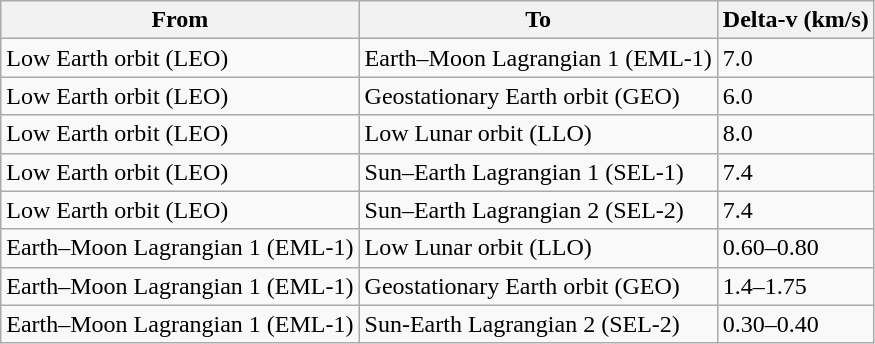<table class="wikitable">
<tr>
<th>From</th>
<th>To</th>
<th>Delta-v (km/s)</th>
</tr>
<tr>
<td>Low Earth orbit (LEO)</td>
<td>Earth–Moon Lagrangian 1 (EML-1)</td>
<td>7.0</td>
</tr>
<tr>
<td>Low Earth orbit (LEO)</td>
<td>Geostationary Earth orbit (GEO)</td>
<td>6.0</td>
</tr>
<tr>
<td>Low Earth orbit (LEO)</td>
<td>Low Lunar orbit (LLO)</td>
<td>8.0</td>
</tr>
<tr>
<td>Low Earth orbit (LEO)</td>
<td>Sun–Earth Lagrangian 1 (SEL-1)</td>
<td>7.4</td>
</tr>
<tr>
<td>Low Earth orbit (LEO)</td>
<td>Sun–Earth Lagrangian 2 (SEL-2)</td>
<td>7.4</td>
</tr>
<tr>
<td>Earth–Moon Lagrangian 1 (EML-1)</td>
<td>Low Lunar orbit (LLO)</td>
<td>0.60–0.80</td>
</tr>
<tr>
<td>Earth–Moon Lagrangian 1 (EML-1)</td>
<td>Geostationary Earth orbit (GEO)</td>
<td>1.4–1.75</td>
</tr>
<tr>
<td>Earth–Moon Lagrangian 1 (EML-1)</td>
<td>Sun-Earth Lagrangian 2 (SEL-2)</td>
<td>0.30–0.40</td>
</tr>
</table>
